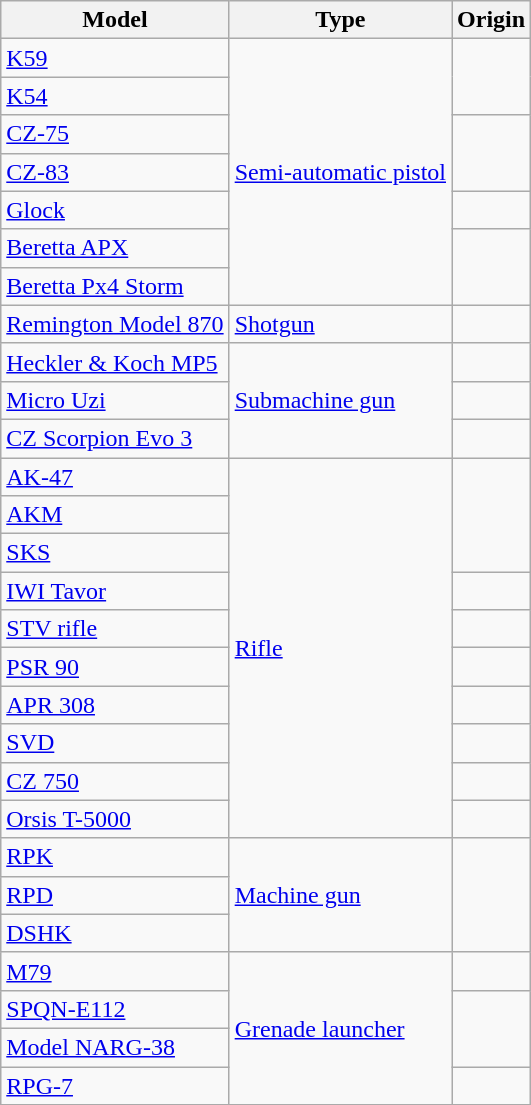<table class="wikitable">
<tr>
<th>Model</th>
<th>Type</th>
<th>Origin</th>
</tr>
<tr>
<td><a href='#'>K59</a></td>
<td rowspan="7"><a href='#'>Semi-automatic pistol</a></td>
<td rowspan="2"></td>
</tr>
<tr>
<td><a href='#'>K54</a></td>
</tr>
<tr>
<td><a href='#'>CZ-75</a></td>
<td rowspan="2"></td>
</tr>
<tr>
<td><a href='#'>CZ-83</a></td>
</tr>
<tr>
<td><a href='#'>Glock</a></td>
<td></td>
</tr>
<tr>
<td><a href='#'>Beretta APX</a></td>
<td rowspan="2"></td>
</tr>
<tr>
<td><a href='#'>Beretta Px4 Storm</a></td>
</tr>
<tr>
<td><a href='#'>Remington Model 870</a></td>
<td><a href='#'>Shotgun</a></td>
<td></td>
</tr>
<tr>
<td><a href='#'>Heckler & Koch MP5</a></td>
<td rowspan="3"><a href='#'>Submachine gun</a></td>
<td></td>
</tr>
<tr>
<td><a href='#'>Micro Uzi</a></td>
<td></td>
</tr>
<tr>
<td><a href='#'>CZ Scorpion Evo 3</a></td>
<td></td>
</tr>
<tr>
<td><a href='#'>AK-47</a></td>
<td rowspan="10"><a href='#'>Rifle</a></td>
<td rowspan="3"></td>
</tr>
<tr>
<td><a href='#'>AKM</a></td>
</tr>
<tr>
<td><a href='#'>SKS</a></td>
</tr>
<tr>
<td><a href='#'>IWI Tavor</a></td>
<td></td>
</tr>
<tr>
<td><a href='#'>STV rifle</a></td>
<td></td>
</tr>
<tr>
<td><a href='#'>PSR 90</a></td>
<td></td>
</tr>
<tr>
<td><a href='#'>APR 308</a></td>
<td></td>
</tr>
<tr>
<td><a href='#'>SVD</a></td>
<td></td>
</tr>
<tr>
<td><a href='#'>CZ 750</a></td>
<td></td>
</tr>
<tr>
<td><a href='#'>Orsis T-5000</a></td>
<td></td>
</tr>
<tr>
<td><a href='#'>RPK</a></td>
<td rowspan="3"><a href='#'>Machine gun</a></td>
<td rowspan="3"></td>
</tr>
<tr>
<td><a href='#'>RPD</a></td>
</tr>
<tr>
<td><a href='#'>DSHK</a></td>
</tr>
<tr>
<td><a href='#'>M79</a></td>
<td rowspan="4"><a href='#'>Grenade launcher</a></td>
<td></td>
</tr>
<tr>
<td><a href='#'>SPQN-E112</a></td>
<td rowspan="2"></td>
</tr>
<tr>
<td><a href='#'>Model NARG-38</a></td>
</tr>
<tr>
<td><a href='#'>RPG-7</a></td>
<td></td>
</tr>
</table>
